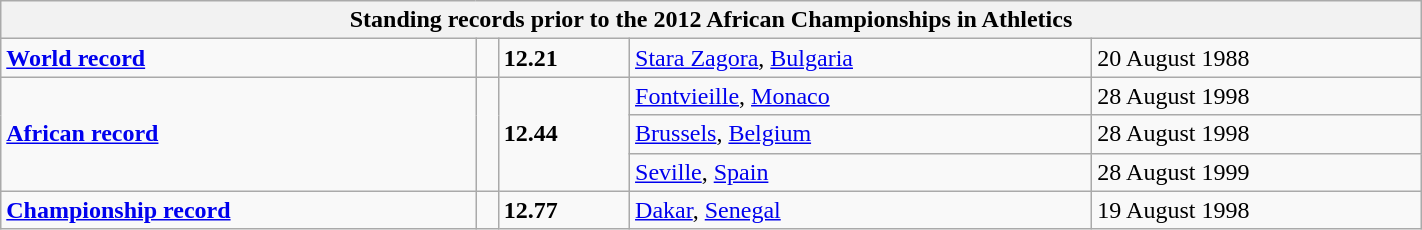<table class="wikitable" width=75%>
<tr>
<th colspan="5">Standing records prior to the 2012 African Championships in Athletics</th>
</tr>
<tr>
<td><strong><a href='#'>World record</a></strong></td>
<td></td>
<td><strong>12.21</strong></td>
<td><a href='#'>Stara Zagora</a>, <a href='#'>Bulgaria</a></td>
<td>20 August 1988</td>
</tr>
<tr>
<td rowspan=3><strong><a href='#'>African record</a></strong></td>
<td rowspan=3></td>
<td rowspan=3><strong>12.44</strong></td>
<td><a href='#'>Fontvieille</a>, <a href='#'>Monaco</a></td>
<td>28 August 1998</td>
</tr>
<tr>
<td><a href='#'>Brussels</a>, <a href='#'>Belgium</a></td>
<td>28 August 1998</td>
</tr>
<tr>
<td><a href='#'>Seville</a>, <a href='#'>Spain</a></td>
<td>28 August 1999</td>
</tr>
<tr>
<td><strong><a href='#'>Championship record</a></strong></td>
<td></td>
<td><strong>12.77</strong></td>
<td><a href='#'>Dakar</a>, <a href='#'>Senegal</a></td>
<td>19 August 1998</td>
</tr>
</table>
